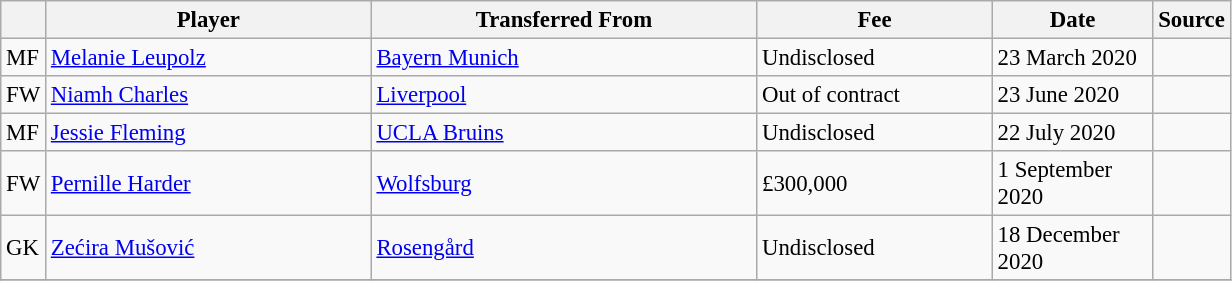<table class="wikitable plainrowheaders sortable" style="font-size:95%">
<tr>
<th></th>
<th scope="col" style="width:210px;">Player</th>
<th scope="col" style="width:250px;">Transferred From</th>
<th scope="col" style="width:150px;">Fee</th>
<th scope="col" style="width:100px;">Date</th>
<th>Source</th>
</tr>
<tr>
<td>MF</td>
<td> <a href='#'>Melanie Leupolz</a></td>
<td> <a href='#'>Bayern Munich</a></td>
<td>Undisclosed</td>
<td>23 March 2020</td>
<td></td>
</tr>
<tr>
<td>FW</td>
<td> <a href='#'>Niamh Charles</a></td>
<td> <a href='#'>Liverpool</a></td>
<td>Out of contract</td>
<td>23 June 2020</td>
<td></td>
</tr>
<tr>
<td>MF</td>
<td> <a href='#'>Jessie Fleming</a></td>
<td> <a href='#'>UCLA Bruins</a></td>
<td>Undisclosed</td>
<td>22 July 2020</td>
<td></td>
</tr>
<tr>
<td>FW</td>
<td> <a href='#'>Pernille Harder</a></td>
<td> <a href='#'>Wolfsburg</a></td>
<td>£300,000</td>
<td>1 September 2020</td>
<td></td>
</tr>
<tr>
<td>GK</td>
<td> <a href='#'>Zećira Mušović</a></td>
<td> <a href='#'>Rosengård</a></td>
<td>Undisclosed</td>
<td>18 December 2020</td>
<td></td>
</tr>
<tr>
</tr>
</table>
